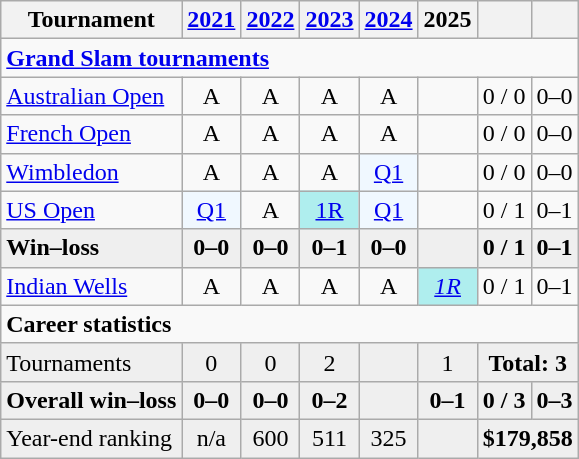<table class="wikitable" style=text-align:center>
<tr>
<th>Tournament</th>
<th><a href='#'>2021</a></th>
<th><a href='#'>2022</a></th>
<th><a href='#'>2023</a></th>
<th><a href='#'>2024</a></th>
<th>2025</th>
<th></th>
<th></th>
</tr>
<tr>
<td colspan="8" align="left"><strong><a href='#'>Grand Slam tournaments</a></strong></td>
</tr>
<tr>
<td align=left><a href='#'>Australian Open</a></td>
<td>A</td>
<td>A</td>
<td>A</td>
<td>A</td>
<td></td>
<td>0 / 0</td>
<td>0–0</td>
</tr>
<tr>
<td align=left><a href='#'>French Open</a></td>
<td>A</td>
<td>A</td>
<td>A</td>
<td>A</td>
<td></td>
<td>0 / 0</td>
<td>0–0</td>
</tr>
<tr>
<td align=left><a href='#'>Wimbledon</a></td>
<td>A</td>
<td>A</td>
<td>A</td>
<td bgcolor=f0f8ff><a href='#'>Q1</a></td>
<td></td>
<td>0 / 0</td>
<td>0–0</td>
</tr>
<tr>
<td align=left><a href='#'>US Open</a></td>
<td bgcolor=f0f8ff><a href='#'>Q1</a></td>
<td>A</td>
<td bgcolor=afeeee><a href='#'>1R</a></td>
<td bgcolor=f0f8ff><a href='#'>Q1</a></td>
<td></td>
<td>0 / 1</td>
<td>0–1</td>
</tr>
<tr style=background:#efefef;font-weight:bold>
<td align=left>Win–loss</td>
<td>0–0</td>
<td>0–0</td>
<td>0–1</td>
<td>0–0</td>
<td></td>
<td>0 / 1</td>
<td>0–1</td>
</tr>
<tr>
<td align=left><a href='#'>Indian Wells</a></td>
<td>A</td>
<td>A</td>
<td>A</td>
<td>A</td>
<td bgcolor=afeeee><a href='#'><em>1R</em></a></td>
<td>0 / 1</td>
<td>0–1</td>
</tr>
<tr>
<td colspan="8" align="left"><strong>Career statistics</strong></td>
</tr>
<tr bgcolor=efefef>
<td align=left>Tournaments</td>
<td>0</td>
<td>0</td>
<td>2</td>
<td></td>
<td>1</td>
<td colspan="2"><strong>Total: 3</strong></td>
</tr>
<tr style=background:#efefef;font-weight:bold>
<td align=left>Overall win–loss</td>
<td>0–0</td>
<td>0–0</td>
<td>0–2</td>
<td></td>
<td>0–1</td>
<td>0 / 3</td>
<td>0–3</td>
</tr>
<tr bgcolor=efefef>
<td align=left>Year-end ranking</td>
<td>n/a</td>
<td>600</td>
<td>511</td>
<td>325</td>
<td></td>
<td colspan="2"><strong>$179,858</strong></td>
</tr>
</table>
